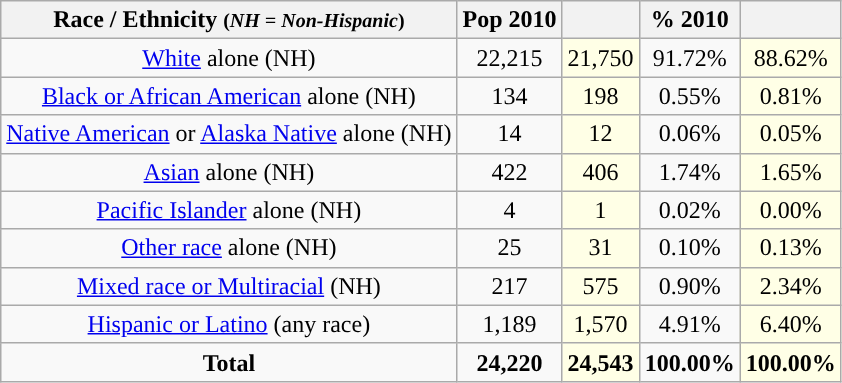<table class="wikitable" style="text-align:center;">
<tr>
<th>Race / Ethnicity <small>(<em>NH = Non-Hispanic</em>)</small></th>
<th>Pop 2010</th>
<th></th>
<th>% 2010</th>
<th></th>
</tr>
<tr>
<td><a href='#'>White</a> alone (NH)</td>
<td>22,215</td>
<td style='background: #ffffe6;'>21,750</td>
<td>91.72%</td>
<td style='background: #ffffe6;'>88.62%</td>
</tr>
<tr>
<td><a href='#'>Black or African American</a> alone (NH)</td>
<td>134</td>
<td style='background: #ffffe6;'>198</td>
<td>0.55%</td>
<td style='background: #ffffe6;'>0.81%</td>
</tr>
<tr>
<td><a href='#'>Native American</a> or <a href='#'>Alaska Native</a> alone (NH)</td>
<td>14</td>
<td style='background: #ffffe6;'>12</td>
<td>0.06%</td>
<td style='background: #ffffe6;'>0.05%</td>
</tr>
<tr>
<td><a href='#'>Asian</a> alone (NH)</td>
<td>422</td>
<td style='background: #ffffe6;'>406</td>
<td>1.74%</td>
<td style='background: #ffffe6;'>1.65%</td>
</tr>
<tr>
<td><a href='#'>Pacific Islander</a> alone (NH)</td>
<td>4</td>
<td style='background: #ffffe6;'>1</td>
<td>0.02%</td>
<td style='background: #ffffe6;'>0.00%</td>
</tr>
<tr>
<td><a href='#'>Other race</a> alone (NH)</td>
<td>25</td>
<td style='background: #ffffe6;'>31</td>
<td>0.10%</td>
<td style='background: #ffffe6;'>0.13%</td>
</tr>
<tr>
<td><a href='#'>Mixed race or Multiracial</a> (NH)</td>
<td>217</td>
<td style='background: #ffffe6;'>575</td>
<td>0.90%</td>
<td style='background: #ffffe6;'>2.34%</td>
</tr>
<tr>
<td><a href='#'>Hispanic or Latino</a> (any race)</td>
<td>1,189</td>
<td style='background: #ffffe6;'>1,570</td>
<td>4.91%</td>
<td style='background: #ffffe6;'>6.40%</td>
</tr>
<tr>
<td><strong>Total</strong></td>
<td><strong>24,220</strong></td>
<td style='background: #ffffe6;'><strong>24,543</strong></td>
<td><strong>100.00%</strong></td>
<td style='background: #ffffe6;'><strong>100.00%</strong></td>
</tr>
</table>
